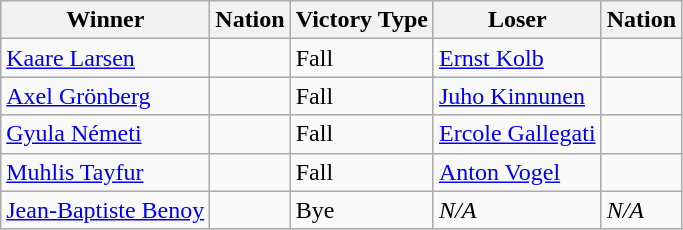<table class="wikitable sortable" style="text-align:left;">
<tr>
<th>Winner</th>
<th>Nation</th>
<th>Victory Type</th>
<th>Loser</th>
<th>Nation</th>
</tr>
<tr>
<td><a href='#'>Kaare Larsen</a></td>
<td></td>
<td>Fall</td>
<td><a href='#'>Ernst Kolb</a></td>
<td></td>
</tr>
<tr>
<td><a href='#'>Axel Grönberg</a></td>
<td></td>
<td>Fall</td>
<td><a href='#'>Juho Kinnunen</a></td>
<td></td>
</tr>
<tr>
<td><a href='#'>Gyula Németi</a></td>
<td></td>
<td>Fall</td>
<td><a href='#'>Ercole Gallegati</a></td>
<td></td>
</tr>
<tr>
<td><a href='#'>Muhlis Tayfur</a></td>
<td></td>
<td>Fall</td>
<td><a href='#'>Anton Vogel</a></td>
<td></td>
</tr>
<tr>
<td><a href='#'>Jean-Baptiste Benoy</a></td>
<td></td>
<td>Bye</td>
<td><em>N/A</em></td>
<td><em>N/A</em></td>
</tr>
</table>
